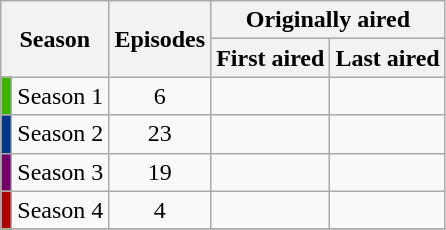<table class="wikitable plainrowheaders" style="text-align:center;">
<tr>
<th colspan="2" rowspan="2">Season</th>
<th rowspan="2">Episodes</th>
<th colspan="2">Originally aired</th>
</tr>
<tr>
<th>First aired</th>
<th>Last aired</th>
</tr>
<tr>
<td bgcolor="#3DB400"></td>
<td>Season 1</td>
<td>6</td>
<td></td>
<td></td>
</tr>
<tr>
<td bgcolor="#003689"></td>
<td>Season 2</td>
<td>23</td>
<td></td>
<td></td>
</tr>
<tr>
<td bgcolor="720067"></td>
<td>Season 3</td>
<td>19</td>
<td></td>
<td></td>
</tr>
<tr>
<td bgcolor="b00000"></td>
<td>Season 4</td>
<td>4</td>
<td></td>
<td></td>
</tr>
<tr>
</tr>
</table>
